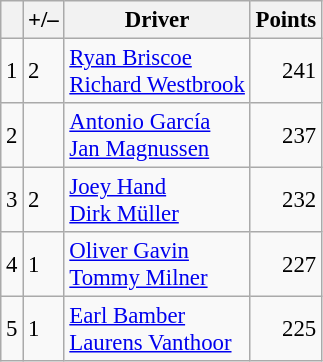<table class="wikitable" style="font-size: 95%;">
<tr>
<th scope="col"></th>
<th scope="col">+/–</th>
<th scope="col">Driver</th>
<th scope="col">Points</th>
</tr>
<tr>
<td align=center>1</td>
<td align="left"> 2</td>
<td> <a href='#'>Ryan Briscoe</a><br> <a href='#'>Richard Westbrook</a></td>
<td align=right>241</td>
</tr>
<tr>
<td align=center>2</td>
<td align="left"></td>
<td> <a href='#'>Antonio García</a><br> <a href='#'>Jan Magnussen</a></td>
<td align=right>237</td>
</tr>
<tr>
<td align=center>3</td>
<td align="left"> 2</td>
<td> <a href='#'>Joey Hand</a><br> <a href='#'>Dirk Müller</a></td>
<td align=right>232</td>
</tr>
<tr>
<td align=center>4</td>
<td align="left"> 1</td>
<td> <a href='#'>Oliver Gavin</a><br> <a href='#'>Tommy Milner</a></td>
<td align=right>227</td>
</tr>
<tr>
<td align=center>5</td>
<td align="left"> 1</td>
<td> <a href='#'>Earl Bamber</a><br> <a href='#'>Laurens Vanthoor</a></td>
<td align=right>225</td>
</tr>
</table>
